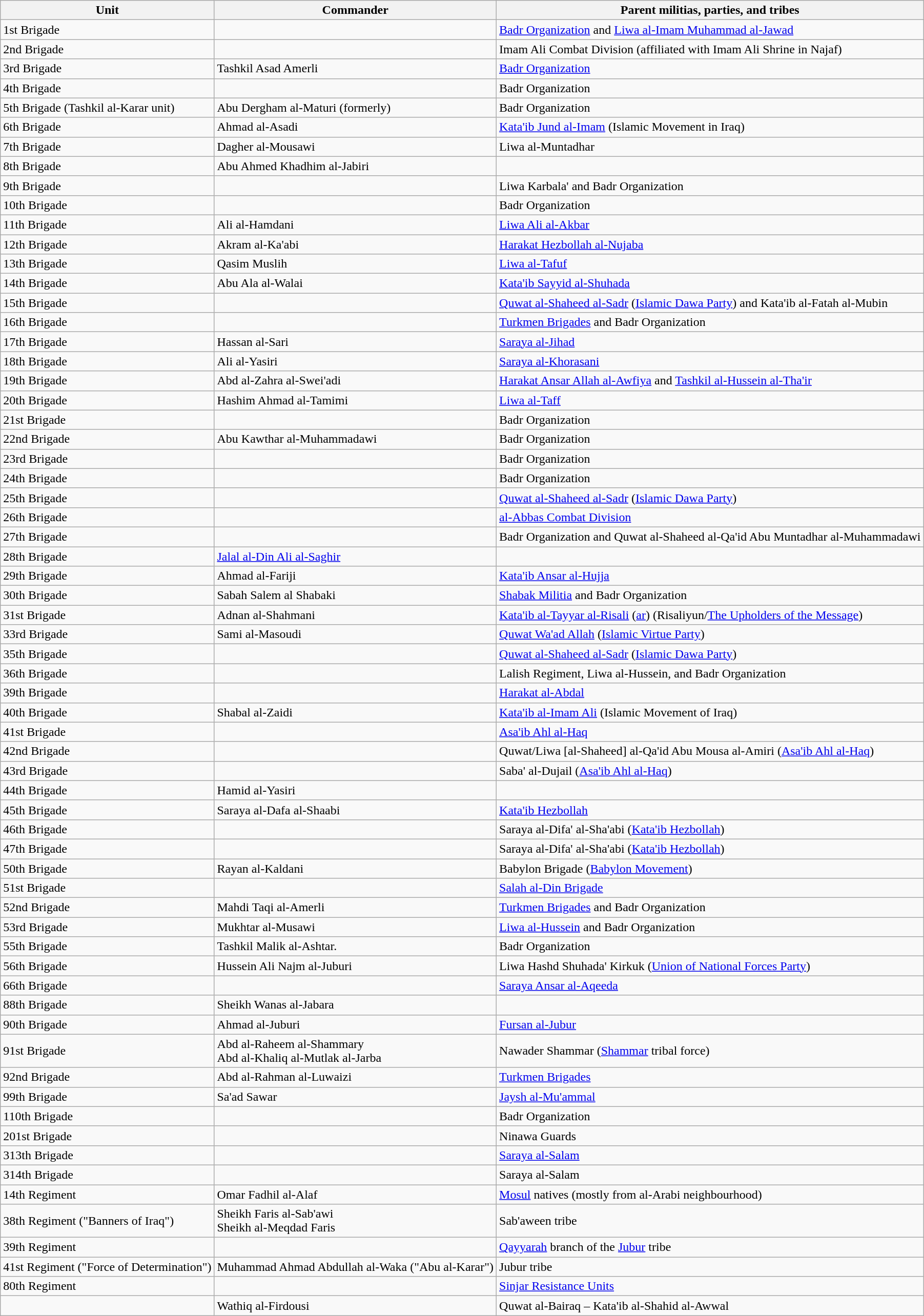<table class="wikitable sortable">
<tr>
<th>Unit</th>
<th>Commander</th>
<th>Parent militias, parties, and tribes</th>
</tr>
<tr>
<td>1st Brigade</td>
<td></td>
<td><a href='#'>Badr Organization</a> and <a href='#'>Liwa al-Imam Muhammad al-Jawad</a></td>
</tr>
<tr>
<td>2nd Brigade</td>
<td></td>
<td>Imam Ali Combat Division (affiliated with Imam Ali Shrine in Najaf)</td>
</tr>
<tr>
<td>3rd Brigade</td>
<td>Tashkil Asad Amerli</td>
<td><a href='#'>Badr Organization</a></td>
</tr>
<tr>
<td>4th Brigade</td>
<td></td>
<td>Badr Organization</td>
</tr>
<tr>
<td>5th Brigade (Tashkil al-Karar unit)</td>
<td>Abu Dergham al-Maturi (formerly)</td>
<td>Badr Organization</td>
</tr>
<tr>
<td>6th Brigade</td>
<td>Ahmad al-Asadi</td>
<td><a href='#'>Kata'ib Jund al-Imam</a> (Islamic Movement in Iraq)</td>
</tr>
<tr>
<td>7th Brigade</td>
<td>Dagher al-Mousawi</td>
<td>Liwa al-Muntadhar</td>
</tr>
<tr>
<td>8th Brigade</td>
<td>Abu Ahmed Khadhim al-Jabiri</td>
<td></td>
</tr>
<tr>
<td>9th Brigade</td>
<td></td>
<td>Liwa Karbala' and Badr Organization</td>
</tr>
<tr>
<td>10th Brigade</td>
<td></td>
<td>Badr Organization</td>
</tr>
<tr>
<td>11th Brigade</td>
<td>Ali al-Hamdani</td>
<td><a href='#'>Liwa Ali al-Akbar</a></td>
</tr>
<tr>
<td>12th Brigade</td>
<td>Akram al-Ka'abi</td>
<td><a href='#'>Harakat Hezbollah al-Nujaba</a></td>
</tr>
<tr>
<td>13th Brigade</td>
<td>Qasim Muslih</td>
<td><a href='#'>Liwa al-Tafuf</a></td>
</tr>
<tr>
<td>14th Brigade</td>
<td>Abu Ala al-Walai</td>
<td><a href='#'>Kata'ib Sayyid al-Shuhada</a></td>
</tr>
<tr>
<td>15th Brigade</td>
<td></td>
<td><a href='#'>Quwat al-Shaheed al-Sadr</a> (<a href='#'>Islamic Dawa Party</a>) and Kata'ib al-Fatah al-Mubin</td>
</tr>
<tr>
<td>16th Brigade</td>
<td></td>
<td><a href='#'>Turkmen Brigades</a> and Badr Organization</td>
</tr>
<tr>
<td>17th Brigade</td>
<td>Hassan al-Sari</td>
<td><a href='#'>Saraya al-Jihad</a></td>
</tr>
<tr>
<td>18th Brigade</td>
<td>Ali al-Yasiri</td>
<td><a href='#'>Saraya al-Khorasani</a></td>
</tr>
<tr>
<td>19th Brigade</td>
<td>Abd al-Zahra al-Swei'adi</td>
<td><a href='#'>Harakat Ansar Allah al-Awfiya</a> and <a href='#'>Tashkil al-Hussein al-Tha'ir</a></td>
</tr>
<tr>
<td>20th Brigade</td>
<td>Hashim Ahmad al-Tamimi</td>
<td><a href='#'>Liwa al-Taff</a></td>
</tr>
<tr>
<td>21st Brigade</td>
<td></td>
<td>Badr Organization</td>
</tr>
<tr>
<td>22nd Brigade</td>
<td>Abu Kawthar al-Muhammadawi</td>
<td>Badr Organization</td>
</tr>
<tr>
<td>23rd Brigade</td>
<td></td>
<td>Badr Organization</td>
</tr>
<tr>
<td>24th Brigade</td>
<td></td>
<td>Badr Organization</td>
</tr>
<tr>
<td>25th Brigade</td>
<td></td>
<td><a href='#'>Quwat al-Shaheed al-Sadr</a> (<a href='#'>Islamic Dawa Party</a>)</td>
</tr>
<tr>
<td>26th Brigade</td>
<td></td>
<td><a href='#'>al-Abbas Combat Division</a></td>
</tr>
<tr>
<td>27th Brigade</td>
<td></td>
<td>Badr Organization and Quwat al-Shaheed al-Qa'id Abu Muntadhar al-Muhammadawi</td>
</tr>
<tr>
<td>28th Brigade</td>
<td><a href='#'>Jalal al-Din Ali al-Saghir</a></td>
<td></td>
</tr>
<tr>
<td>29th Brigade</td>
<td>Ahmad al-Fariji</td>
<td><a href='#'>Kata'ib Ansar al-Hujja</a></td>
</tr>
<tr>
<td>30th Brigade</td>
<td>Sabah Salem al Shabaki</td>
<td><a href='#'>Shabak Militia</a> and Badr Organization</td>
</tr>
<tr>
<td>31st Brigade</td>
<td>Adnan al-Shahmani</td>
<td><a href='#'>Kata'ib al-Tayyar al-Risali</a> (<a href='#'>ar</a>) (Risaliyun/<a href='#'>The Upholders of the Message</a>)</td>
</tr>
<tr>
<td>33rd Brigade</td>
<td>Sami al-Masoudi</td>
<td><a href='#'>Quwat Wa'ad Allah</a> (<a href='#'>Islamic Virtue Party</a>)</td>
</tr>
<tr>
<td>35th Brigade</td>
<td></td>
<td><a href='#'>Quwat al-Shaheed al-Sadr</a> (<a href='#'>Islamic Dawa Party</a>)</td>
</tr>
<tr>
<td>36th Brigade</td>
<td></td>
<td>Lalish Regiment, Liwa al-Hussein, and Badr Organization</td>
</tr>
<tr>
<td>39th Brigade</td>
<td></td>
<td><a href='#'>Harakat al-Abdal</a></td>
</tr>
<tr>
<td>40th Brigade</td>
<td>Shabal al-Zaidi</td>
<td><a href='#'>Kata'ib al-Imam Ali</a> (Islamic Movement of Iraq)</td>
</tr>
<tr>
<td>41st Brigade</td>
<td></td>
<td><a href='#'>Asa'ib Ahl al-Haq</a></td>
</tr>
<tr>
<td>42nd Brigade</td>
<td></td>
<td>Quwat/Liwa [al-Shaheed] al-Qa'id Abu Mousa al-Amiri (<a href='#'>Asa'ib Ahl al-Haq</a>)</td>
</tr>
<tr>
<td>43rd Brigade</td>
<td></td>
<td>Saba' al-Dujail (<a href='#'>Asa'ib Ahl al-Haq</a>)</td>
</tr>
<tr>
<td>44th Brigade</td>
<td>Hamid al-Yasiri</td>
<td></td>
</tr>
<tr>
<td>45th Brigade</td>
<td>Saraya al-Dafa al-Shaabi</td>
<td><a href='#'>Kata'ib Hezbollah</a></td>
</tr>
<tr>
<td>46th Brigade</td>
<td></td>
<td>Saraya al-Difa' al-Sha'abi (<a href='#'>Kata'ib Hezbollah</a>)</td>
</tr>
<tr>
<td>47th Brigade</td>
<td></td>
<td>Saraya al-Difa' al-Sha'abi (<a href='#'>Kata'ib Hezbollah</a>)</td>
</tr>
<tr>
<td>50th Brigade</td>
<td>Rayan al-Kaldani</td>
<td>Babylon Brigade (<a href='#'>Babylon Movement</a>)</td>
</tr>
<tr>
<td>51st Brigade</td>
<td></td>
<td><a href='#'>Salah al-Din Brigade</a></td>
</tr>
<tr>
<td>52nd Brigade</td>
<td>Mahdi Taqi al-Amerli</td>
<td><a href='#'>Turkmen Brigades</a> and Badr Organization</td>
</tr>
<tr>
<td>53rd Brigade</td>
<td>Mukhtar al-Musawi</td>
<td><a href='#'>Liwa al-Hussein</a> and Badr Organization</td>
</tr>
<tr>
<td>55th Brigade</td>
<td>Tashkil Malik al-Ashtar.</td>
<td>Badr Organization</td>
</tr>
<tr>
<td>56th Brigade</td>
<td>Hussein Ali Najm al-Juburi</td>
<td>Liwa Hashd Shuhada' Kirkuk (<a href='#'>Union of National Forces Party</a>)</td>
</tr>
<tr>
<td>66th Brigade</td>
<td></td>
<td><a href='#'>Saraya Ansar al-Aqeeda</a></td>
</tr>
<tr>
<td>88th Brigade</td>
<td>Sheikh Wanas al-Jabara</td>
<td></td>
</tr>
<tr>
<td>90th Brigade</td>
<td>Ahmad al-Juburi</td>
<td><a href='#'>Fursan al-Jubur</a></td>
</tr>
<tr>
<td>91st Brigade</td>
<td>Abd al-Raheem al-Shammary<br>Abd al-Khaliq al-Mutlak al-Jarba</td>
<td>Nawader Shammar (<a href='#'>Shammar</a> tribal force)</td>
</tr>
<tr>
<td>92nd Brigade</td>
<td>Abd al-Rahman al-Luwaizi</td>
<td><a href='#'>Turkmen Brigades</a></td>
</tr>
<tr>
<td>99th Brigade</td>
<td>Sa'ad Sawar</td>
<td><a href='#'>Jaysh al-Mu'ammal</a></td>
</tr>
<tr>
<td>110th Brigade</td>
<td></td>
<td>Badr Organization</td>
</tr>
<tr>
<td>201st Brigade</td>
<td></td>
<td>Ninawa Guards</td>
</tr>
<tr>
<td>313th Brigade</td>
<td></td>
<td><a href='#'>Saraya al-Salam</a></td>
</tr>
<tr>
<td>314th Brigade</td>
<td></td>
<td>Saraya al-Salam</td>
</tr>
<tr>
<td>14th Regiment</td>
<td>Omar Fadhil al-Alaf</td>
<td><a href='#'>Mosul</a> natives (mostly from al-Arabi neighbourhood)</td>
</tr>
<tr>
<td>38th Regiment ("Banners of Iraq")</td>
<td>Sheikh Faris al-Sab'awi<br>Sheikh al-Meqdad Faris</td>
<td>Sab'aween tribe</td>
</tr>
<tr>
<td>39th Regiment</td>
<td></td>
<td><a href='#'>Qayyarah</a> branch of the <a href='#'>Jubur</a> tribe</td>
</tr>
<tr>
<td>41st Regiment ("Force of Determination")</td>
<td>Muhammad Ahmad Abdullah al-Waka ("Abu al-Karar")</td>
<td>Jubur tribe</td>
</tr>
<tr>
<td>80th Regiment</td>
<td></td>
<td><a href='#'>Sinjar Resistance Units</a></td>
</tr>
<tr>
<td></td>
<td>Wathiq al-Firdousi</td>
<td>Quwat al-Bairaq – Kata'ib al-Shahid al-Awwal</td>
</tr>
</table>
